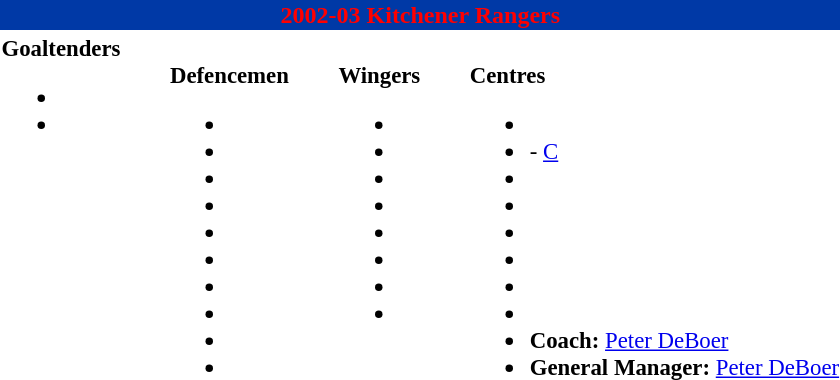<table class="toccolours" style="text-align: left;">
<tr>
<th colspan="7" style="background:#0039A6;color:red;text-align:center;">2002-03 Kitchener Rangers</th>
</tr>
<tr>
<td style="font-size:95%; vertical-align:top;"><strong>Goaltenders</strong><br><ul><li> </li><li> </li></ul></td>
<td style="width: 25px;"></td>
<td style="font-size:95%; vertical-align:top;"><br><strong>Defencemen</strong><ul><li> </li><li> </li><li> </li><li> </li><li> </li><li> </li><li> </li><li> </li><li> </li><li> </li></ul></td>
<td style="width: 25px;"></td>
<td style="font-size:95%; vertical-align:top;"><br><strong>Wingers</strong><ul><li> </li><li> </li><li> </li><li> </li><li> </li><li> </li><li> </li><li> </li></ul></td>
<td style="width: 25px;"></td>
<td style="font-size:95%; vertical-align:top;"><br><strong>Centres</strong><ul><li> </li><li>  - <a href='#'>C</a></li><li> </li><li> </li><li> </li><li> </li><li> </li><li> </li><li><strong>Coach:</strong>  <a href='#'>Peter DeBoer</a></li><li><strong>General Manager:</strong>  <a href='#'>Peter DeBoer</a></li></ul></td>
</tr>
</table>
